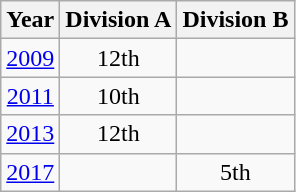<table class="wikitable" style="text-align:center">
<tr>
<th>Year</th>
<th>Division A</th>
<th>Division B</th>
</tr>
<tr>
<td><a href='#'>2009</a></td>
<td>12th</td>
<td></td>
</tr>
<tr>
<td><a href='#'>2011</a></td>
<td>10th</td>
<td></td>
</tr>
<tr>
<td><a href='#'>2013</a></td>
<td>12th</td>
<td></td>
</tr>
<tr>
<td><a href='#'>2017</a></td>
<td></td>
<td>5th</td>
</tr>
</table>
